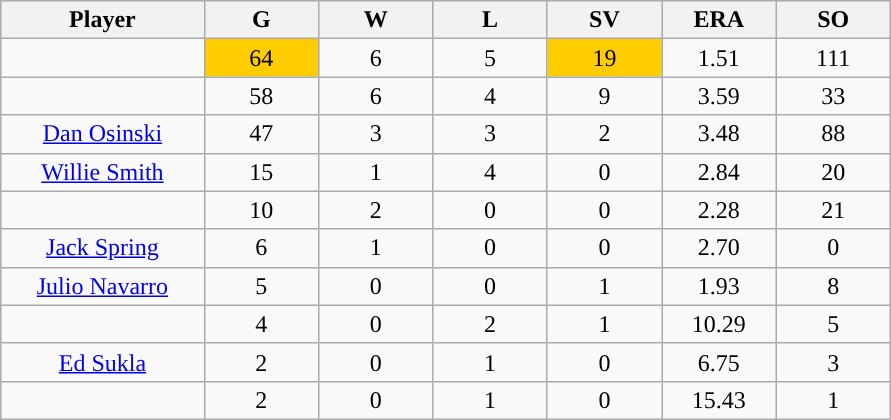<table class="wikitable sortable">
<tr>
<th bgcolor="#DDDDFF" width="16%">Player</th>
<th bgcolor="#DDDDFF" width="9%">G</th>
<th bgcolor="#DDDDFF" width="9%">W</th>
<th bgcolor="#DDDDFF" width="9%">L</th>
<th bgcolor="#DDDDFF" width="9%">SV</th>
<th bgcolor="#DDDDFF" width="9%">ERA</th>
<th bgcolor="#DDDDFF" width="9%">SO</th>
</tr>
<tr align="center">
<td></td>
<td style="background:#fc0;">64</td>
<td>6</td>
<td>5</td>
<td style="background:#fc0;">19</td>
<td>1.51</td>
<td>111</td>
</tr>
<tr align="center">
<td></td>
<td>58</td>
<td>6</td>
<td>4</td>
<td>9</td>
<td>3.59</td>
<td>33</td>
</tr>
<tr align="center">
<td><a href='#'>Dan Osinski</a></td>
<td>47</td>
<td>3</td>
<td>3</td>
<td>2</td>
<td>3.48</td>
<td>88</td>
</tr>
<tr align=center>
<td><a href='#'>Willie Smith</a></td>
<td>15</td>
<td>1</td>
<td>4</td>
<td>0</td>
<td>2.84</td>
<td>20</td>
</tr>
<tr align=center>
<td></td>
<td>10</td>
<td>2</td>
<td>0</td>
<td>0</td>
<td>2.28</td>
<td>21</td>
</tr>
<tr align="center">
<td><a href='#'>Jack Spring</a></td>
<td>6</td>
<td>1</td>
<td>0</td>
<td>0</td>
<td>2.70</td>
<td>0</td>
</tr>
<tr align=center>
<td><a href='#'>Julio Navarro</a></td>
<td>5</td>
<td>0</td>
<td>0</td>
<td>1</td>
<td>1.93</td>
<td>8</td>
</tr>
<tr align=center>
<td></td>
<td>4</td>
<td>0</td>
<td>2</td>
<td>1</td>
<td>10.29</td>
<td>5</td>
</tr>
<tr align="center">
<td><a href='#'>Ed Sukla</a></td>
<td>2</td>
<td>0</td>
<td>1</td>
<td>0</td>
<td>6.75</td>
<td>3</td>
</tr>
<tr align=center>
<td></td>
<td>2</td>
<td>0</td>
<td>1</td>
<td>0</td>
<td>15.43</td>
<td>1</td>
</tr>
</table>
